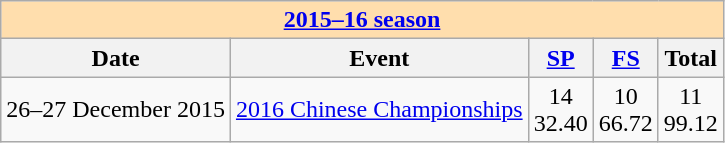<table class="wikitable">
<tr>
<th style="background-color: #ffdead;" colspan=6><a href='#'>2015–16 season</a></th>
</tr>
<tr>
<th>Date</th>
<th>Event</th>
<th><a href='#'>SP</a></th>
<th><a href='#'>FS</a></th>
<th>Total</th>
</tr>
<tr>
<td>26–27 December 2015</td>
<td><a href='#'>2016 Chinese Championships</a></td>
<td align=center>14 <br> 32.40</td>
<td align=center>10 <br> 66.72</td>
<td align=center>11 <br> 99.12</td>
</tr>
</table>
